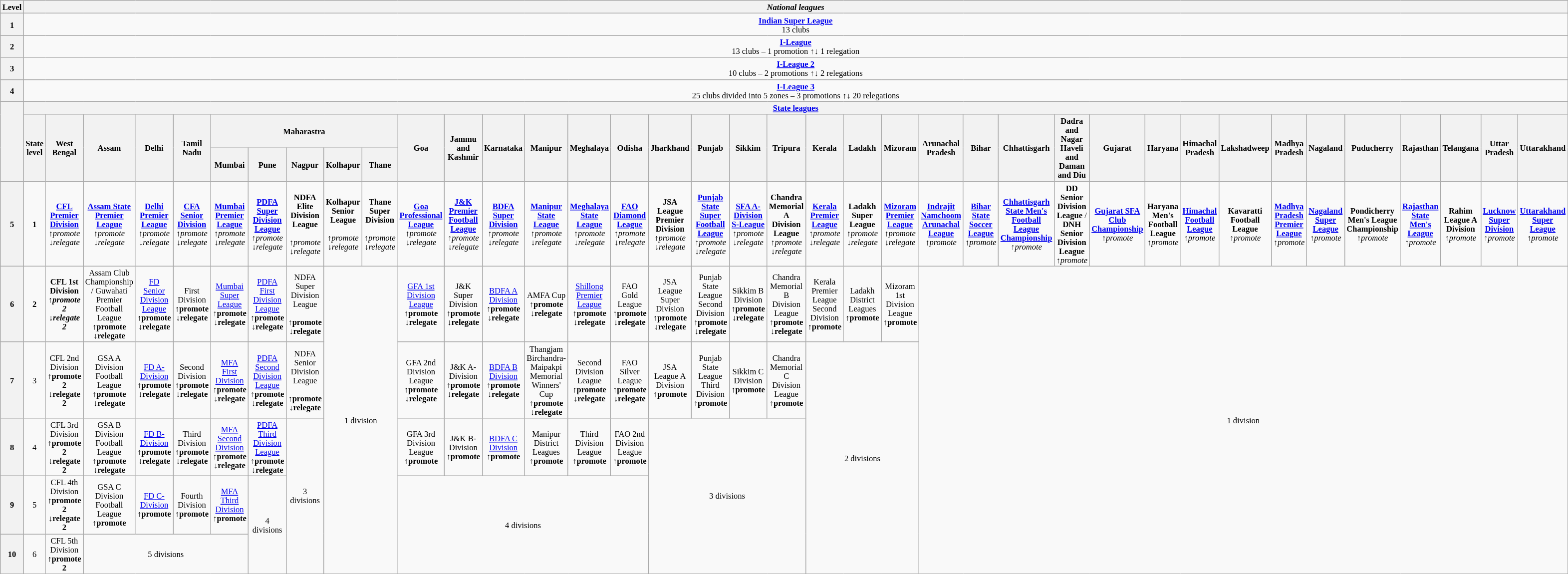<table class="wikitable" style="text-align: center; font-size: 11px;" width="100%;">
<tr>
<th><span>Level</span></th>
<th colspan="38"><span><em>National leagues</em></span></th>
</tr>
<tr>
<th>1</th>
<td colspan="38"><strong><a href='#'>Indian Super League</a></strong> <br> 13 clubs</td>
</tr>
<tr>
<th>2</th>
<td colspan="38"><strong><a href='#'>I-League</a></strong> <br> 13 clubs – 1 promotion ↑↓ 1 relegation</td>
</tr>
<tr>
<th>3</th>
<td colspan="38"><strong><a href='#'>I-League 2</a></strong> <br> 10 clubs – 2 promotions ↑↓ 2 relegations</td>
</tr>
<tr>
<th>4</th>
<td colspan="38"><strong><a href='#'>I-League 3</a></strong> <br> 25 clubs divided into 5 zones – 3 promotions ↑↓ 20 relegations</td>
</tr>
<tr>
<th rowspan="3"></th>
<th colspan="38"><a href='#'>State leagues</a></th>
</tr>
<tr>
<th rowspan="2">State level</th>
<th rowspan="2" width="4%">West Bengal</th>
<th rowspan="2" width="4%">Assam</th>
<th rowspan="2" width="4%">Delhi</th>
<th rowspan="2" width="4%">Tamil Nadu</th>
<th colspan="5" width="4%">Maharastra</th>
<th rowspan="2" width="4%">Goa</th>
<th rowspan="2" width="4%">Jammu and Kashmir</th>
<th rowspan="2" width="4%">Karnataka</th>
<th rowspan="2" width="4%">Manipur</th>
<th rowspan="2" width="4%">Meghalaya</th>
<th rowspan="2" width="4%">Odisha</th>
<th rowspan="2" width="4%">Jharkhand</th>
<th rowspan="2" width="4%">Punjab</th>
<th rowspan="2" width="4%">Sikkim</th>
<th rowspan="2" width="4%">Tripura</th>
<th rowspan="2" width="4%">Kerala</th>
<th rowspan="2" width="4%">Ladakh</th>
<th rowspan="2" width="4%">Mizoram</th>
<th rowspan="2" width!="4%">Arunachal Pradesh</th>
<th rowspan="2" width="4%">Bihar</th>
<th rowspan="2" width="4%">Chhattisgarh</th>
<th rowspan="2" width="4%">Dadra and Nagar Haveli and Daman and Diu</th>
<th rowspan="2" width="4%">Gujarat</th>
<th rowspan="2" width="4%">Haryana</th>
<th rowspan="2" width="4%">Himachal Pradesh</th>
<th rowspan="2" width="4%">Lakshadweep</th>
<th rowspan="2" width="4%">Madhya Pradesh</th>
<th rowspan="2" width="4%">Nagaland</th>
<th rowspan="2" width="4%">Puducherry</th>
<th rowspan="2" width="4%">Rajasthan</th>
<th rowspan="2" width="4%">Telangana</th>
<th rowspan="2" width="4%">Uttar Pradesh</th>
<th rowspan="2" width="4%">Uttarakhand</th>
</tr>
<tr>
<th width="4%">Mumbai</th>
<th width="4%">Pune</th>
<th width="4%">Nagpur</th>
<th width="4%">Kolhapur</th>
<th width="4%">Thane</th>
</tr>
<tr>
<th>5</th>
<td><strong>1</strong></td>
<td><strong><a href='#'>CFL Premier Division</a></strong><br><em>↑promote</em> <em>↓relegate</em></td>
<td><strong><a href='#'>Assam State Premier League</a></strong><br><em>↑promote</em> <em>↓relegate</em></td>
<td><strong><a href='#'>Delhi Premier League</a></strong><br><em>↑promote</em> <em>↓relegate</em></td>
<td><strong><a href='#'>CFA Senior Division</a></strong><br><em>↑promote</em> <em>↓relegate</em></td>
<td><strong><a href='#'>Mumbai Premier League</a></strong><br><em>↑promote</em> <em>↓relegate</em></td>
<td><strong><a href='#'>PDFA Super Division League</a></strong><br><em>↑promote</em> <em>↓relegate</em></td>
<td><strong>NDFA Elite Division League</strong> <br><br><em>↑promote</em> <em>↓relegate</em></td>
<td><strong>Kolhapur Senior League</strong> <br><br><em>↑promote</em> <em>↓relegate</em></td>
<td><strong>Thane Super Division</strong> <br><br><em>↑promote</em> <em>↓relegate</em></td>
<td><strong><a href='#'>Goa Professional League</a></strong><br><em>↑promote</em> <em>↓relegate</em></td>
<td><strong><a href='#'>J&K Premier Football League</a></strong><br><em>↑promote</em> <em>↓relegate</em></td>
<td><strong><a href='#'>BDFA Super Division</a></strong><br><em>↑promote</em> <em>↓relegate</em></td>
<td><strong><a href='#'>Manipur State League</a></strong><br><em>↑promote</em> <em>↓relegate</em></td>
<td><strong><a href='#'>Meghalaya State League</a></strong><br><em>↑promote</em> <em>↓relegate</em></td>
<td><strong><a href='#'>FAO Diamond League</a></strong><br><em>↑promote</em> <em>↓relegate</em></td>
<td><strong>JSA League Premier Division</strong><br><em>↑promote</em> <em>↓relegate</em></td>
<td><strong><a href='#'>Punjab State Super Football League</a></strong><br><em>↑promote</em> <em>↓relegate</em></td>
<td><strong><a href='#'>SFA A-Division S-League</a></strong><br><em>↑promote</em> <em>↓relegate</em></td>
<td><strong>Chandra Memorial A Division League</strong><br><em>↑promote</em> <em>↓relegate</em></td>
<td><strong><a href='#'>Kerala Premier League</a></strong><br><em>↑promote</em> <em>↓relegate</em></td>
<td><strong>Ladakh Super League</strong><br><em>↑promote</em> <em>↓relegate</em></td>
<td><strong><a href='#'>Mizoram Premier League</a></strong><br><em>↑promote</em> <em>↓relegate</em></td>
<td><strong><a href='#'>Indrajit Namchoom Arunachal League</a></strong><br><em>↑promote</em></td>
<td><strong><a href='#'>Bihar State Soccer League</a></strong><br><em>↑promote</em></td>
<td><strong><a href='#'>Chhattisgarh State Men's Football League Championship</a></strong><br><em>↑promote</em></td>
<td><strong>DD Senior Division League</strong> / <strong>DNH Senior Division League</strong><br><em>↑promote</em></td>
<td><strong><a href='#'>Gujarat SFA Club Championship</a></strong><br><em>↑promote</em></td>
<td><strong>Haryana Men's Football League</strong><br><em>↑promote</em></td>
<td><strong><a href='#'>Himachal Football League</a></strong><br><em>↑promote</em></td>
<td><strong>Kavaratti Football League</strong><br><em>↑promote</em></td>
<td><strong><a href='#'>Madhya Pradesh Premier League</a></strong><br><em>↑promote</em></td>
<td><strong><a href='#'>Nagaland Super League</a></strong><br><em>↑promote</em></td>
<td><strong>Pondicherry Men's League Championship</strong><br><em>↑promote</em></td>
<td><strong><a href='#'>Rajasthan State Men's League</a></strong><br><em>↑promote</em></td>
<td><strong>Rahim League A Division</strong><br><em>↑promote</em></td>
<td><strong><a href='#'>Lucknow Super Division</a></strong><br><em>↑promote</em></td>
<td><strong><a href='#'>Uttarakhand Super League</a></strong><br><em>↑promote</em></td>
</tr>
<tr>
<th>6</th>
<td><strong>2</strong></td>
<td><strong>CFL 1st Division<strong><em><br>↑promote<em> 2<br></em>↓relegate 2<em></td>
<td></strong>Assam Club Championship / Guwahati Premier Football League<strong><br></em>↑promote<em> </em>↓relegate<em></td>
<td></strong><a href='#'>FD Senior Division League</a><strong><br></em>↑promote<em> </em>↓relegate<em></td>
<td></strong>First Division<strong><br></em>↑promote<em> </em>↓relegate<em></td>
<td></strong><a href='#'>Mumbai Super League</a><strong><br></em>↑promote<em> </em>↓relegate<em></td>
<td></strong><a href='#'>PDFA First Division League</a><strong><br></em>↑promote<em> </em>↓relegate<em></td>
<td></strong>NDFA Super Division League<strong> <br><br></em>↑promote<em> </em>↓relegate<em></td>
<td colspan="2" rowspan="5">1 division</td>
<td></strong><a href='#'>GFA 1st Division League</a><strong><br></em>↑promote<em> </em>↓relegate<em></td>
<td></strong>J&K Super Division<strong><br></em>↑promote<em> </em>↓relegate<em></td>
<td></strong><a href='#'>BDFA A Division</a><strong><br></em>↑promote<em> </em>↓relegate<em></td>
<td></strong>AMFA Cup<strong><br></em>↑promote<em> </em>↓relegate<em></td>
<td></strong><a href='#'>Shillong Premier League</a><strong><br></em>↑promote<em> </em>↓relegate<em></td>
<td></strong>FAO Gold League<strong><br></em>↑promote<em> </em>↓relegate<em></td>
<td></strong>JSA League Super Division<strong><br></em>↑promote<em> </em>↓relegate<em></td>
<td></strong>Punjab State League Second Division<strong><br></em>↑promote<em> </em>↓relegate<em></td>
<td></strong>Sikkim B Division<strong><br></em>↑promote<em> </em>↓relegate<em></td>
<td></strong>Chandra Memorial B Division League<strong><br></em>↑promote<em> </em>↓relegate<em></td>
<td></strong>Kerala Premier League Second Division<strong><br></em>↑promote<em></td>
<td></strong>Ladakh District Leagues<strong><br></em>↑promote<em></td>
<td></strong>Mizoram 1st Division League<strong><br></em>↑promote<em></td>
<td colspan="15" rowspan="5">1 division</td>
</tr>
<tr>
<th>7</th>
<td></strong>3<strong></td>
<td></strong>CFL 2nd Division<strong><br></em>↑promote 2<em> </em>↓relegate 2<em></td>
<td></strong>GSA A Division Football League<strong><br></em>↑promote<em> </em>↓relegate<em></td>
<td></strong><a href='#'>FD A-Division</a><strong><br></em>↑promote<em> </em>↓relegate<em></td>
<td></strong>Second Division<strong><br></em>↑promote<em> </em>↓relegate<em></td>
<td></strong><a href='#'>MFA First Division</a><strong><br></em>↑promote<em> </em>↓relegate<em></td>
<td></strong><a href='#'>PDFA Second Division League</a><strong><br></em>↑promote<em> </em>↓relegate<em></td>
<td></strong>NDFA Senior Division League<strong> <br><br></em>↑promote<em> </em>↓relegate<em></td>
<td></strong>GFA 2nd Division League<strong><br></em>↑promote<em> </em>↓relegate<em></td>
<td></strong>J&K A-Division<strong><br></em>↑promote<em> </em>↓relegate<em></td>
<td></strong><a href='#'>BDFA B Division</a><strong><br></em>↑promote<em> </em>↓relegate<em></td>
<td></strong>Thangjam Birchandra-Maipakpi Memorial Winners' Cup<strong><br></em>↑promote<em> </em>↓relegate<em></td>
<td></strong>Second Division League<strong><br></em>↑promote<em> </em>↓relegate<em></td>
<td></strong>FAO Silver League<strong><br></em>↑promote<em> </em>↓relegate<em></td>
<td></strong>JSA League A Division<strong><br></em>↑promote<em></td>
<td></strong>Punjab State League Third Division<strong><br></em>↑promote<em></td>
<td></strong>Sikkim C Division<strong><br></em>↑promote<em></td>
<td></strong>Chandra Memorial C Division League<strong><br></em>↑promote<em></td>
<td colspan="3" rowspan="4">2 divisions</td>
</tr>
<tr>
<th>8</th>
<td></strong>4<strong></td>
<td></strong>CFL 3rd Division<strong><br></em>↑promote 2<em> </em>↓relegate 2<em></td>
<td></strong>GSA B Division Football League<strong><br></em>↑promote<em> </em>↓relegate<em></td>
<td></strong><a href='#'>FD B-Division</a><strong><br></em>↑promote<em> </em>↓relegate<em></td>
<td></strong>Third Division<strong><br></em>↑promote<em> </em>↓relegate<em></td>
<td></strong><a href='#'>MFA Second Division</a><strong><br></em>↑promote<em> </em>↓relegate<em></td>
<td></strong><a href='#'>PDFA Third Division League</a><strong><br></em>↑promote<em> </em>↓relegate<em></td>
<td rowspan="3">3 divisions</td>
<td></strong>GFA 3rd Division League<strong><br></em>↑promote<em></td>
<td></strong>J&K B-Division<strong><br></em>↑promote<em></td>
<td></strong><a href='#'>BDFA C Division</a><strong><br></em>↑promote<em></td>
<td></strong>Manipur District Leagues<strong><br></em>↑promote<em></td>
<td></strong>Third Division League<strong><br></em>↑promote<em></td>
<td></strong>FAO 2nd Division League<strong><br></em>↑promote<em></td>
<td colspan="4" rowspan="3">3 divisions</td>
</tr>
<tr>
<th>9</th>
<td></strong>5<strong></td>
<td></strong>CFL 4th Division<strong><br></em>↑promote 2<em> </em>↓relegate 2<em></td>
<td></strong>GSA C Division Football League<strong><br></em>↑promote<em></td>
<td></strong><a href='#'>FD C-Division</a><strong><br></em>↑promote<em></td>
<td></strong>Fourth Division<strong><br></em>↑promote<em></td>
<td></strong><a href='#'>MFA Third Division</a><strong><br></em>↑promote<em></td>
<td rowspan="2">4 divisions</td>
<td colspan="6" rowspan="2">4 divisions</td>
</tr>
<tr>
<th>10</th>
<td></strong>6<strong></td>
<td></strong>CFL 5th Division<strong><br></em>↑promote 2<em></td>
<td colspan="4">5 divisions</td>
</tr>
</table>
